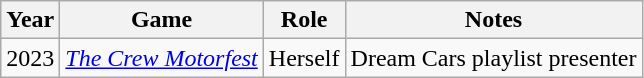<table class="wikitable sortable">
<tr>
<th>Year</th>
<th>Game</th>
<th>Role</th>
<th class="unsortable">Notes</th>
</tr>
<tr>
<td>2023</td>
<td><em><a href='#'>The Crew Motorfest</a></em></td>
<td>Herself</td>
<td>Dream Cars playlist presenter</td>
</tr>
</table>
